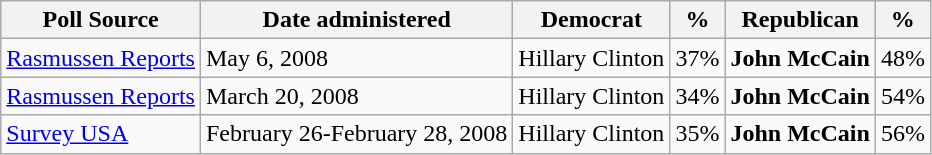<table class="wikitable">
<tr valign=bottom>
<th>Poll Source</th>
<th>Date administered</th>
<th>Democrat</th>
<th>%</th>
<th>Republican</th>
<th>%</th>
</tr>
<tr>
<td><a href='#'>Rasmussen Reports</a></td>
<td>May 6, 2008</td>
<td>Hillary Clinton</td>
<td>37%</td>
<td><strong>John McCain</strong></td>
<td>48%</td>
</tr>
<tr>
<td><a href='#'>Rasmussen Reports</a></td>
<td>March 20, 2008</td>
<td>Hillary Clinton</td>
<td>34%</td>
<td><strong>John McCain</strong></td>
<td>54%</td>
</tr>
<tr>
<td><a href='#'>Survey USA</a></td>
<td>February 26-February 28, 2008</td>
<td>Hillary Clinton</td>
<td>35%</td>
<td><strong>John McCain</strong></td>
<td>56%</td>
</tr>
</table>
